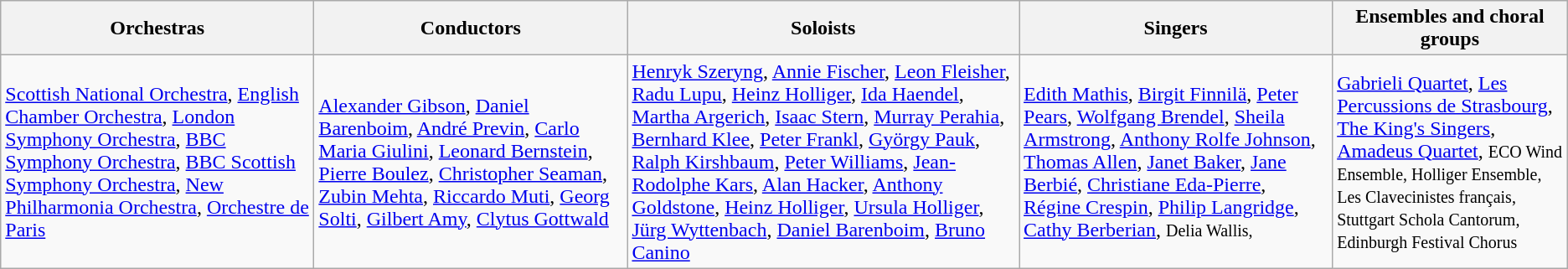<table class="wikitable toptextcells">
<tr class="hintergrundfarbe5">
<th style="width:20%;">Orchestras</th>
<th style="width:20%;">Conductors</th>
<th style="width:25%;">Soloists</th>
<th style="width:20%;">Singers</th>
<th style="width:15%;">Ensembles and choral groups</th>
</tr>
<tr>
<td><a href='#'>Scottish National Orchestra</a>, <a href='#'>English Chamber Orchestra</a>, <a href='#'>London Symphony Orchestra</a>, <a href='#'>BBC Symphony Orchestra</a>, <a href='#'>BBC Scottish Symphony Orchestra</a>, <a href='#'>New Philharmonia Orchestra</a>, <a href='#'>Orchestre de Paris</a></td>
<td><a href='#'>Alexander Gibson</a>, <a href='#'>Daniel Barenboim</a>, <a href='#'>André Previn</a>, <a href='#'>Carlo Maria Giulini</a>, <a href='#'>Leonard Bernstein</a>, <a href='#'>Pierre Boulez</a>, <a href='#'>Christopher Seaman</a>, <a href='#'>Zubin Mehta</a>, <a href='#'>Riccardo Muti</a>, <a href='#'>Georg Solti</a>, <a href='#'>Gilbert Amy</a>, <a href='#'>Clytus Gottwald</a></td>
<td><a href='#'>Henryk Szeryng</a>, <a href='#'>Annie Fischer</a>, <a href='#'>Leon Fleisher</a>, <a href='#'>Radu Lupu</a>, <a href='#'>Heinz Holliger</a>, <a href='#'>Ida Haendel</a>, <a href='#'>Martha Argerich</a>, <a href='#'>Isaac Stern</a>, <a href='#'>Murray Perahia</a>, <a href='#'>Bernhard Klee</a>, <a href='#'>Peter Frankl</a>, <a href='#'>György Pauk</a>, <a href='#'>Ralph Kirshbaum</a>, <a href='#'>Peter Williams</a>, <a href='#'>Jean-Rodolphe Kars</a>, <a href='#'>Alan Hacker</a>, <a href='#'>Anthony Goldstone</a>, <a href='#'>Heinz Holliger</a>, <a href='#'>Ursula Holliger</a>, <a href='#'>Jürg Wyttenbach</a>, <a href='#'>Daniel Barenboim</a>, <a href='#'>Bruno Canino</a></td>
<td><a href='#'>Edith Mathis</a>, <a href='#'>Birgit Finnilä</a>, <a href='#'>Peter Pears</a>, <a href='#'>Wolfgang Brendel</a>, <a href='#'>Sheila Armstrong</a>, <a href='#'>Anthony Rolfe Johnson</a>, <a href='#'>Thomas Allen</a>, <a href='#'>Janet Baker</a>, <a href='#'>Jane Berbié</a>, <a href='#'>Christiane Eda-Pierre</a>, <a href='#'>Régine Crespin</a>, <a href='#'>Philip Langridge</a>, <a href='#'>Cathy Berberian</a>,  <small>Delia Wallis, </small></td>
<td><a href='#'>Gabrieli Quartet</a>, <a href='#'>Les Percussions de Strasbourg</a>, <a href='#'>The King's Singers</a>, <a href='#'>Amadeus Quartet</a>, <small>ECO Wind Ensemble, Holliger Ensemble, Les Clavecinistes français, Stuttgart Schola Cantorum, Edinburgh Festival Chorus</small></td>
</tr>
</table>
